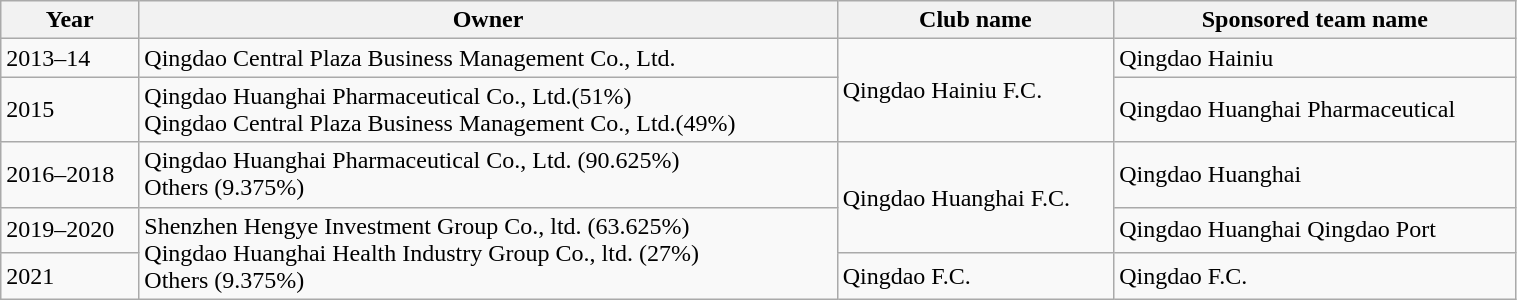<table class="wikitable" border="1" width=80%>
<tr>
<th>Year</th>
<th>Owner</th>
<th>Club name</th>
<th>Sponsored team name</th>
</tr>
<tr>
<td>2013–14</td>
<td>Qingdao Central Plaza Business Management Co., Ltd.</td>
<td rowspan="2">Qingdao Hainiu F.C.</td>
<td>Qingdao Hainiu</td>
</tr>
<tr>
<td>2015</td>
<td>Qingdao Huanghai Pharmaceutical Co., Ltd.(51%)<br> Qingdao Central Plaza Business Management Co., Ltd.(49%)</td>
<td>Qingdao Huanghai Pharmaceutical</td>
</tr>
<tr>
<td>2016–2018</td>
<td>Qingdao Huanghai Pharmaceutical Co., Ltd. (90.625%) <br> Others (9.375%)</td>
<td rowspan="2">Qingdao Huanghai F.C.</td>
<td>Qingdao Huanghai</td>
</tr>
<tr>
<td>2019–2020</td>
<td rowspan="2">Shenzhen Hengye Investment Group Co., ltd. (63.625%) <br> Qingdao Huanghai Health Industry Group Co., ltd. (27%) <br> Others (9.375%)</td>
<td>Qingdao Huanghai Qingdao Port</td>
</tr>
<tr>
<td>2021</td>
<td>Qingdao F.C.</td>
<td>Qingdao F.C.</td>
</tr>
</table>
